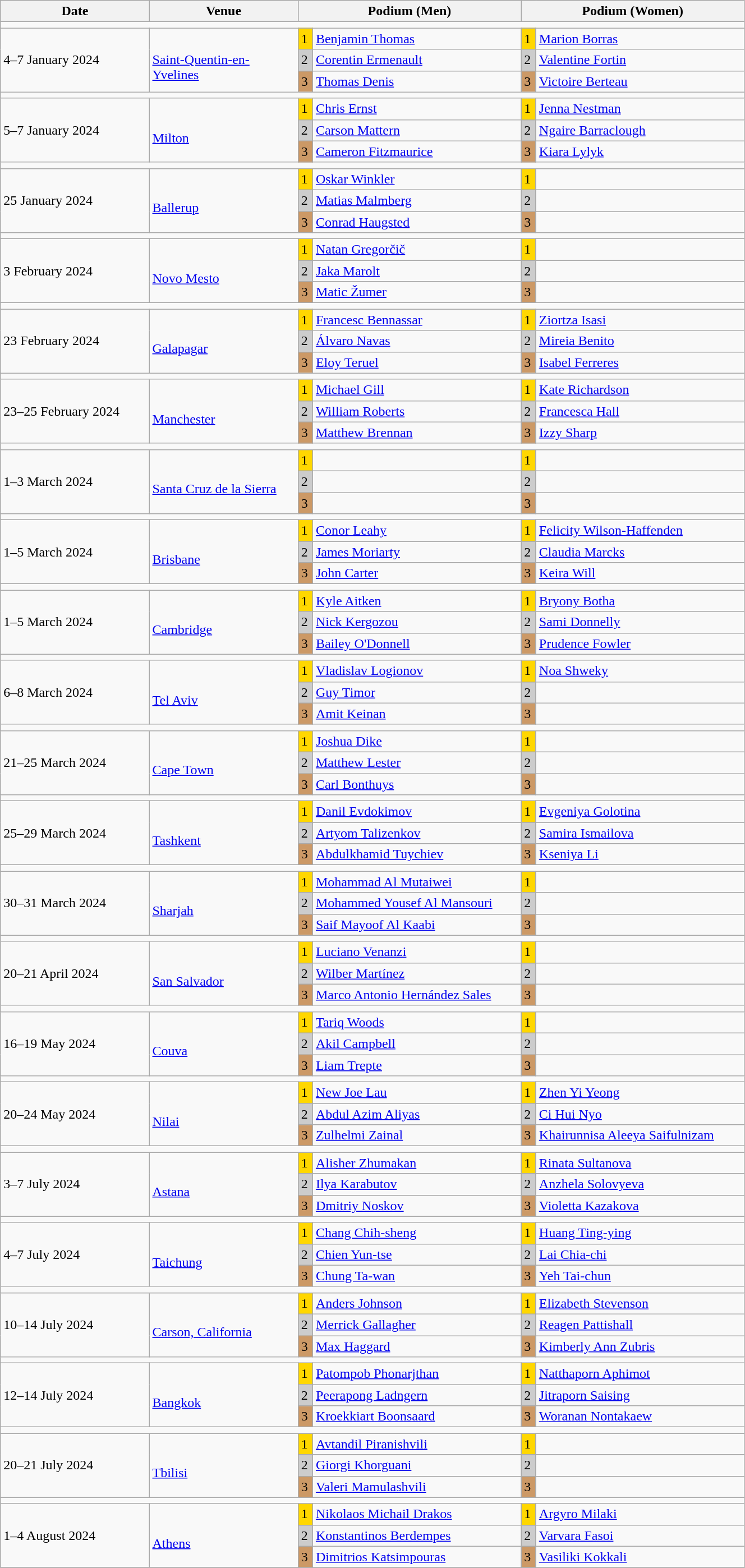<table class="wikitable" width=70%>
<tr>
<th>Date</th>
<th width=20%>Venue</th>
<th colspan=2 width=30%>Podium (Men)</th>
<th colspan=2 width=30%>Podium (Women)</th>
</tr>
<tr>
<td colspan=6></td>
</tr>
<tr>
<td rowspan=3>4–7 January 2024</td>
<td rowspan=3><br><a href='#'>Saint-Quentin-en-Yvelines</a></td>
<td bgcolor=FFD700>1</td>
<td><a href='#'>Benjamin Thomas</a></td>
<td bgcolor=FFD700>1</td>
<td><a href='#'>Marion Borras</a></td>
</tr>
<tr>
<td bgcolor=CCCCCC>2</td>
<td><a href='#'>Corentin Ermenault</a></td>
<td bgcolor=CCCCCC>2</td>
<td><a href='#'>Valentine Fortin</a></td>
</tr>
<tr>
<td bgcolor=CC9966>3</td>
<td><a href='#'>Thomas Denis</a></td>
<td bgcolor=CC9966>3</td>
<td><a href='#'>Victoire Berteau</a></td>
</tr>
<tr>
<td colspan=6></td>
</tr>
<tr>
<td rowspan=3>5–7 January 2024</td>
<td rowspan=3><br><a href='#'>Milton</a></td>
<td bgcolor=FFD700>1</td>
<td><a href='#'>Chris Ernst</a></td>
<td bgcolor=FFD700>1</td>
<td><a href='#'>Jenna Nestman</a></td>
</tr>
<tr>
<td bgcolor=CCCCCC>2</td>
<td><a href='#'>Carson Mattern</a></td>
<td bgcolor=CCCCCC>2</td>
<td><a href='#'>Ngaire Barraclough</a></td>
</tr>
<tr>
<td bgcolor=CC9966>3</td>
<td><a href='#'>Cameron Fitzmaurice</a></td>
<td bgcolor=CC9966>3</td>
<td><a href='#'>Kiara Lylyk</a></td>
</tr>
<tr>
<td colspan=6></td>
</tr>
<tr>
<td rowspan=3>25 January 2024</td>
<td rowspan=3><br><a href='#'>Ballerup</a></td>
<td bgcolor=FFD700>1</td>
<td><a href='#'>Oskar Winkler</a></td>
<td bgcolor=FFD700>1</td>
<td></td>
</tr>
<tr>
<td bgcolor=CCCCCC>2</td>
<td><a href='#'>Matias Malmberg</a></td>
<td bgcolor=CCCCCC>2</td>
<td></td>
</tr>
<tr>
<td bgcolor=CC9966>3</td>
<td><a href='#'>Conrad Haugsted</a></td>
<td bgcolor=CC9966>3</td>
<td></td>
</tr>
<tr>
<td colspan=6></td>
</tr>
<tr>
<td rowspan=3>3 February 2024</td>
<td rowspan=3><br><a href='#'>Novo Mesto</a></td>
<td bgcolor=FFD700>1</td>
<td><a href='#'>Natan Gregorčič</a></td>
<td bgcolor=FFD700>1</td>
<td></td>
</tr>
<tr>
<td bgcolor=CCCCCC>2</td>
<td><a href='#'>Jaka Marolt</a></td>
<td bgcolor=CCCCCC>2</td>
<td></td>
</tr>
<tr>
<td bgcolor=CC9966>3</td>
<td><a href='#'>Matic Žumer</a></td>
<td bgcolor=CC9966>3</td>
<td></td>
</tr>
<tr>
<td colspan=6></td>
</tr>
<tr>
<td rowspan=3>23 February 2024</td>
<td rowspan=3><br><a href='#'>Galapagar</a></td>
<td bgcolor=FFD700>1</td>
<td><a href='#'>Francesc Bennassar</a></td>
<td bgcolor=FFD700>1</td>
<td><a href='#'>Ziortza Isasi</a></td>
</tr>
<tr>
<td bgcolor=CCCCCC>2</td>
<td><a href='#'>Álvaro Navas</a></td>
<td bgcolor=CCCCCC>2</td>
<td><a href='#'>Mireia Benito</a></td>
</tr>
<tr>
<td bgcolor=CC9966>3</td>
<td><a href='#'>Eloy Teruel</a></td>
<td bgcolor=CC9966>3</td>
<td><a href='#'>Isabel Ferreres</a></td>
</tr>
<tr>
<td colspan=6></td>
</tr>
<tr>
<td rowspan=3>23–25 February 2024</td>
<td rowspan=3><br><a href='#'>Manchester</a></td>
<td bgcolor=FFD700>1</td>
<td><a href='#'>Michael Gill</a></td>
<td bgcolor=FFD700>1</td>
<td><a href='#'>Kate Richardson</a></td>
</tr>
<tr>
<td bgcolor=CCCCCC>2</td>
<td><a href='#'>William Roberts</a></td>
<td bgcolor=CCCCCC>2</td>
<td><a href='#'>Francesca Hall</a></td>
</tr>
<tr>
<td bgcolor=CC9966>3</td>
<td><a href='#'>Matthew Brennan</a></td>
<td bgcolor=CC9966>3</td>
<td><a href='#'>Izzy Sharp</a></td>
</tr>
<tr>
<td colspan=6></td>
</tr>
<tr>
<td rowspan=3>1–3 March 2024</td>
<td rowspan=3><br><a href='#'>Santa Cruz de la Sierra</a></td>
<td bgcolor=FFD700>1</td>
<td></td>
<td bgcolor=FFD700>1</td>
<td></td>
</tr>
<tr>
<td bgcolor=CCCCCC>2</td>
<td></td>
<td bgcolor=CCCCCC>2</td>
<td></td>
</tr>
<tr>
<td bgcolor=CC9966>3</td>
<td></td>
<td bgcolor=CC9966>3</td>
<td></td>
</tr>
<tr>
<td colspan=6></td>
</tr>
<tr>
<td rowspan=3>1–5 March 2024</td>
<td rowspan=3><br><a href='#'>Brisbane</a></td>
<td bgcolor=FFD700>1</td>
<td><a href='#'>Conor Leahy</a></td>
<td bgcolor=FFD700>1</td>
<td><a href='#'>Felicity Wilson-Haffenden</a></td>
</tr>
<tr>
<td bgcolor=CCCCCC>2</td>
<td><a href='#'>James Moriarty</a></td>
<td bgcolor=CCCCCC>2</td>
<td><a href='#'>Claudia Marcks</a></td>
</tr>
<tr>
<td bgcolor=CC9966>3</td>
<td><a href='#'>John Carter</a></td>
<td bgcolor=CC9966>3</td>
<td><a href='#'>Keira Will</a></td>
</tr>
<tr>
<td colspan=6></td>
</tr>
<tr>
<td rowspan=3>1–5 March 2024</td>
<td rowspan=3><br><a href='#'>Cambridge</a></td>
<td bgcolor=FFD700>1</td>
<td><a href='#'>Kyle Aitken</a></td>
<td bgcolor=FFD700>1</td>
<td><a href='#'>Bryony Botha</a></td>
</tr>
<tr>
<td bgcolor=CCCCCC>2</td>
<td><a href='#'>Nick Kergozou</a></td>
<td bgcolor=CCCCCC>2</td>
<td><a href='#'>Sami Donnelly</a></td>
</tr>
<tr>
<td bgcolor=CC9966>3</td>
<td><a href='#'>Bailey O'Donnell</a></td>
<td bgcolor=CC9966>3</td>
<td><a href='#'>Prudence Fowler</a></td>
</tr>
<tr>
<td colspan=6></td>
</tr>
<tr>
<td rowspan=3>6–8 March 2024</td>
<td rowspan=3><br><a href='#'>Tel Aviv</a></td>
<td bgcolor=FFD700>1</td>
<td><a href='#'>Vladislav Logionov</a></td>
<td bgcolor=FFD700>1</td>
<td><a href='#'>Noa Shweky</a></td>
</tr>
<tr>
<td bgcolor=CCCCCC>2</td>
<td><a href='#'>Guy Timor</a></td>
<td bgcolor=CCCCCC>2</td>
<td></td>
</tr>
<tr>
<td bgcolor=CC9966>3</td>
<td><a href='#'>Amit Keinan</a></td>
<td bgcolor=CC9966>3</td>
<td></td>
</tr>
<tr>
<td colspan=6></td>
</tr>
<tr>
<td rowspan=3>21–25 March 2024</td>
<td rowspan=3><br><a href='#'>Cape Town</a></td>
<td bgcolor=FFD700>1</td>
<td><a href='#'>Joshua Dike</a></td>
<td bgcolor=FFD700>1</td>
<td></td>
</tr>
<tr>
<td bgcolor=CCCCCC>2</td>
<td><a href='#'>Matthew Lester</a></td>
<td bgcolor=CCCCCC>2</td>
<td></td>
</tr>
<tr>
<td bgcolor=CC9966>3</td>
<td><a href='#'>Carl Bonthuys</a></td>
<td bgcolor=CC9966>3</td>
<td></td>
</tr>
<tr>
<td colspan=6></td>
</tr>
<tr>
<td rowspan=3>25–29 March 2024</td>
<td rowspan=3><br><a href='#'>Tashkent</a></td>
<td bgcolor=FFD700>1</td>
<td><a href='#'>Danil Evdokimov</a></td>
<td bgcolor=FFD700>1</td>
<td><a href='#'>Evgeniya Golotina</a></td>
</tr>
<tr>
<td bgcolor=CCCCCC>2</td>
<td><a href='#'>Artyom Talizenkov</a></td>
<td bgcolor=CCCCCC>2</td>
<td><a href='#'>Samira Ismailova</a></td>
</tr>
<tr>
<td bgcolor=CC9966>3</td>
<td><a href='#'>Abdulkhamid Tuychiev</a></td>
<td bgcolor=CC9966>3</td>
<td><a href='#'>Kseniya Li</a></td>
</tr>
<tr>
<td colspan=6></td>
</tr>
<tr>
<td rowspan=3>30–31 March 2024</td>
<td rowspan=3><br><a href='#'>Sharjah</a></td>
<td bgcolor=FFD700>1</td>
<td><a href='#'>Mohammad Al Mutaiwei</a></td>
<td bgcolor=FFD700>1</td>
<td></td>
</tr>
<tr>
<td bgcolor=CCCCCC>2</td>
<td><a href='#'>Mohammed Yousef Al Mansouri</a></td>
<td bgcolor=CCCCCC>2</td>
<td></td>
</tr>
<tr>
<td bgcolor=CC9966>3</td>
<td><a href='#'>Saif Mayoof Al Kaabi</a></td>
<td bgcolor=CC9966>3</td>
<td></td>
</tr>
<tr>
<td colspan=6></td>
</tr>
<tr>
<td rowspan=3>20–21 April 2024</td>
<td rowspan=3><br><a href='#'>San Salvador</a></td>
<td bgcolor=FFD700>1</td>
<td><a href='#'>Luciano Venanzi</a></td>
<td bgcolor=FFD700>1</td>
<td></td>
</tr>
<tr>
<td bgcolor=CCCCCC>2</td>
<td><a href='#'>Wilber Martínez</a></td>
<td bgcolor=CCCCCC>2</td>
<td></td>
</tr>
<tr>
<td bgcolor=CC9966>3</td>
<td><a href='#'>Marco Antonio Hernández Sales</a></td>
<td bgcolor=CC9966>3</td>
<td></td>
</tr>
<tr>
<td colspan=6></td>
</tr>
<tr>
<td rowspan=3>16–19 May 2024</td>
<td rowspan=3><br><a href='#'>Couva</a></td>
<td bgcolor=FFD700>1</td>
<td><a href='#'>Tariq Woods</a></td>
<td bgcolor=FFD700>1</td>
<td></td>
</tr>
<tr>
<td bgcolor=CCCCCC>2</td>
<td><a href='#'>Akil Campbell</a></td>
<td bgcolor=CCCCCC>2</td>
<td></td>
</tr>
<tr>
<td bgcolor=CC9966>3</td>
<td><a href='#'>Liam Trepte</a></td>
<td bgcolor=CC9966>3</td>
<td></td>
</tr>
<tr>
<td colspan=6></td>
</tr>
<tr>
<td rowspan=3>20–24 May 2024</td>
<td rowspan=3><br><a href='#'>Nilai</a></td>
<td bgcolor=FFD700>1</td>
<td><a href='#'>New Joe Lau</a></td>
<td bgcolor=FFD700>1</td>
<td><a href='#'>Zhen Yi Yeong</a></td>
</tr>
<tr>
<td bgcolor=CCCCCC>2</td>
<td><a href='#'>Abdul Azim Aliyas</a></td>
<td bgcolor=CCCCCC>2</td>
<td><a href='#'>Ci Hui Nyo</a></td>
</tr>
<tr>
<td bgcolor=CC9966>3</td>
<td><a href='#'>Zulhelmi Zainal</a></td>
<td bgcolor=CC9966>3</td>
<td><a href='#'>Khairunnisa Aleeya Saifulnizam</a></td>
</tr>
<tr>
<td colspan=6></td>
</tr>
<tr>
<td rowspan=3>3–7 July 2024</td>
<td rowspan=3><br><a href='#'>Astana</a></td>
<td bgcolor=FFD700>1</td>
<td><a href='#'>Alisher Zhumakan</a></td>
<td bgcolor=FFD700>1</td>
<td><a href='#'>Rinata Sultanova</a></td>
</tr>
<tr>
<td bgcolor=CCCCCC>2</td>
<td><a href='#'>Ilya Karabutov</a></td>
<td bgcolor=CCCCCC>2</td>
<td><a href='#'>Anzhela Solovyeva</a></td>
</tr>
<tr>
<td bgcolor=CC9966>3</td>
<td><a href='#'>Dmitriy Noskov</a></td>
<td bgcolor=CC9966>3</td>
<td><a href='#'>Violetta Kazakova</a></td>
</tr>
<tr>
<td colspan=6></td>
</tr>
<tr>
<td rowspan=3>4–7 July 2024</td>
<td rowspan=3><br><a href='#'>Taichung</a></td>
<td bgcolor=FFD700>1</td>
<td><a href='#'>Chang Chih-sheng</a></td>
<td bgcolor=FFD700>1</td>
<td><a href='#'>Huang Ting-ying</a></td>
</tr>
<tr>
<td bgcolor=CCCCCC>2</td>
<td><a href='#'>Chien Yun-tse</a></td>
<td bgcolor=CCCCCC>2</td>
<td><a href='#'>Lai Chia-chi</a></td>
</tr>
<tr>
<td bgcolor=CC9966>3</td>
<td><a href='#'>Chung Ta-wan</a></td>
<td bgcolor=CC9966>3</td>
<td><a href='#'>Yeh Tai-chun</a></td>
</tr>
<tr>
<td colspan=6></td>
</tr>
<tr>
<td rowspan=3>10–14 July 2024</td>
<td rowspan=3><br><a href='#'>Carson, California</a></td>
<td bgcolor=FFD700>1</td>
<td><a href='#'>Anders Johnson</a></td>
<td bgcolor=FFD700>1</td>
<td><a href='#'>Elizabeth Stevenson</a></td>
</tr>
<tr>
<td bgcolor=CCCCCC>2</td>
<td><a href='#'>Merrick Gallagher</a></td>
<td bgcolor=CCCCCC>2</td>
<td><a href='#'>Reagen Pattishall</a></td>
</tr>
<tr>
<td bgcolor=CC9966>3</td>
<td><a href='#'>Max Haggard</a></td>
<td bgcolor=CC9966>3</td>
<td><a href='#'>Kimberly Ann Zubris</a></td>
</tr>
<tr>
<td colspan=6></td>
</tr>
<tr>
<td rowspan=3>12–14 July 2024</td>
<td rowspan=3><br><a href='#'>Bangkok</a></td>
<td bgcolor=FFD700>1</td>
<td><a href='#'>Patompob Phonarjthan</a></td>
<td bgcolor=FFD700>1</td>
<td><a href='#'>Natthaporn Aphimot</a></td>
</tr>
<tr>
<td bgcolor=CCCCCC>2</td>
<td><a href='#'>Peerapong Ladngern</a></td>
<td bgcolor=CCCCCC>2</td>
<td><a href='#'>Jitraporn Saising</a></td>
</tr>
<tr>
<td bgcolor=CC9966>3</td>
<td><a href='#'>Kroekkiart Boonsaard</a></td>
<td bgcolor=CC9966>3</td>
<td><a href='#'>Woranan Nontakaew</a></td>
</tr>
<tr>
<td colspan=6></td>
</tr>
<tr>
<td rowspan=3>20–21 July 2024</td>
<td rowspan=3><br><a href='#'>Tbilisi</a></td>
<td bgcolor=FFD700>1</td>
<td><a href='#'>Avtandil Piranishvili</a></td>
<td bgcolor=FFD700>1</td>
<td></td>
</tr>
<tr>
<td bgcolor=CCCCCC>2</td>
<td><a href='#'>Giorgi Khorguani</a></td>
<td bgcolor=CCCCCC>2</td>
<td></td>
</tr>
<tr>
<td bgcolor=CC9966>3</td>
<td><a href='#'>Valeri Mamulashvili</a></td>
<td bgcolor=CC9966>3</td>
<td></td>
</tr>
<tr>
<td colspan=6></td>
</tr>
<tr>
<td rowspan=3>1–4 August 2024</td>
<td rowspan=3><br><a href='#'>Athens</a></td>
<td bgcolor=FFD700>1</td>
<td><a href='#'>Nikolaos Michail Drakos</a></td>
<td bgcolor=FFD700>1</td>
<td><a href='#'>Argyro Milaki</a></td>
</tr>
<tr>
<td bgcolor=CCCCCC>2</td>
<td><a href='#'>Konstantinos Berdempes</a></td>
<td bgcolor=CCCCCC>2</td>
<td><a href='#'>Varvara Fasoi</a></td>
</tr>
<tr>
<td bgcolor=CC9966>3</td>
<td><a href='#'>Dimitrios Katsimpouras</a></td>
<td bgcolor=CC9966>3</td>
<td><a href='#'>Vasiliki Kokkali</a></td>
</tr>
<tr>
</tr>
</table>
